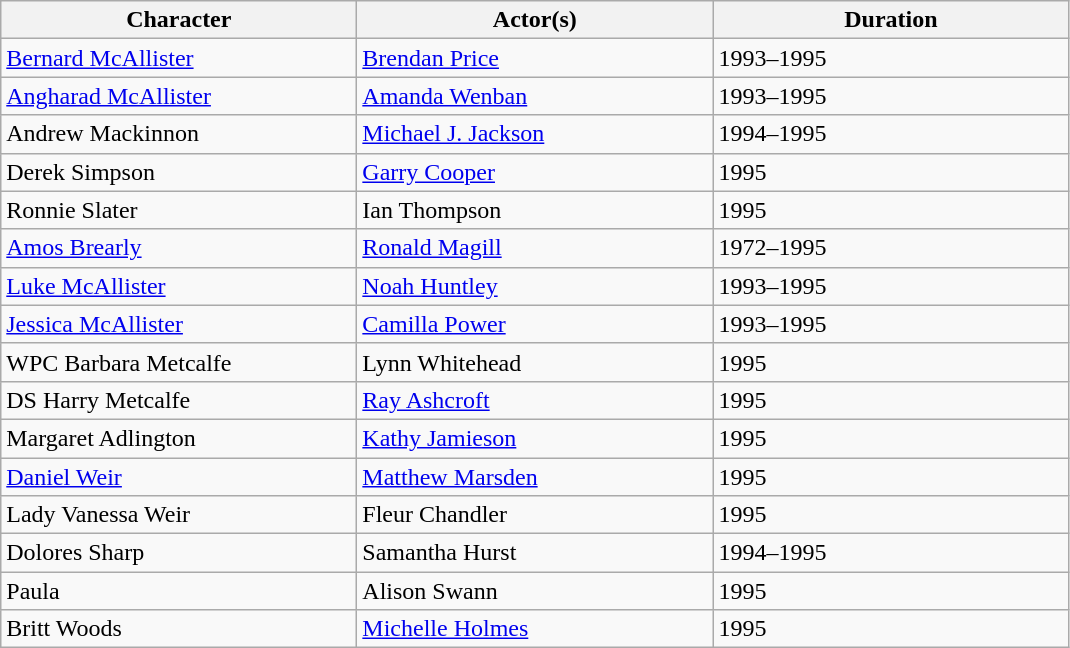<table class="wikitable">
<tr>
<th scope="col" width="230">Character</th>
<th scope="col" width="230">Actor(s)</th>
<th scope="col" width="230">Duration</th>
</tr>
<tr>
<td><a href='#'>Bernard McAllister</a></td>
<td><a href='#'>Brendan Price</a></td>
<td>1993–1995</td>
</tr>
<tr>
<td><a href='#'>Angharad McAllister</a></td>
<td><a href='#'>Amanda Wenban</a></td>
<td>1993–1995</td>
</tr>
<tr>
<td>Andrew Mackinnon</td>
<td><a href='#'>Michael J. Jackson</a></td>
<td>1994–1995</td>
</tr>
<tr>
<td>Derek Simpson</td>
<td><a href='#'>Garry Cooper</a></td>
<td>1995</td>
</tr>
<tr>
<td>Ronnie Slater</td>
<td>Ian Thompson</td>
<td>1995</td>
</tr>
<tr>
<td><a href='#'>Amos Brearly</a></td>
<td><a href='#'>Ronald Magill</a></td>
<td>1972–1995</td>
</tr>
<tr>
<td><a href='#'>Luke McAllister</a></td>
<td><a href='#'>Noah Huntley</a></td>
<td>1993–1995</td>
</tr>
<tr>
<td><a href='#'>Jessica McAllister</a></td>
<td><a href='#'>Camilla Power</a></td>
<td>1993–1995</td>
</tr>
<tr>
<td>WPC Barbara Metcalfe</td>
<td>Lynn Whitehead</td>
<td>1995</td>
</tr>
<tr>
<td>DS Harry Metcalfe</td>
<td><a href='#'>Ray Ashcroft</a></td>
<td>1995</td>
</tr>
<tr>
<td>Margaret Adlington</td>
<td><a href='#'>Kathy Jamieson</a></td>
<td>1995</td>
</tr>
<tr>
<td><a href='#'>Daniel Weir</a></td>
<td><a href='#'>Matthew Marsden</a></td>
<td>1995</td>
</tr>
<tr>
<td>Lady Vanessa Weir</td>
<td>Fleur Chandler</td>
<td>1995</td>
</tr>
<tr>
<td>Dolores Sharp</td>
<td>Samantha Hurst</td>
<td>1994–1995</td>
</tr>
<tr>
<td>Paula</td>
<td>Alison Swann</td>
<td>1995</td>
</tr>
<tr>
<td>Britt Woods</td>
<td><a href='#'>Michelle Holmes</a></td>
<td>1995</td>
</tr>
</table>
